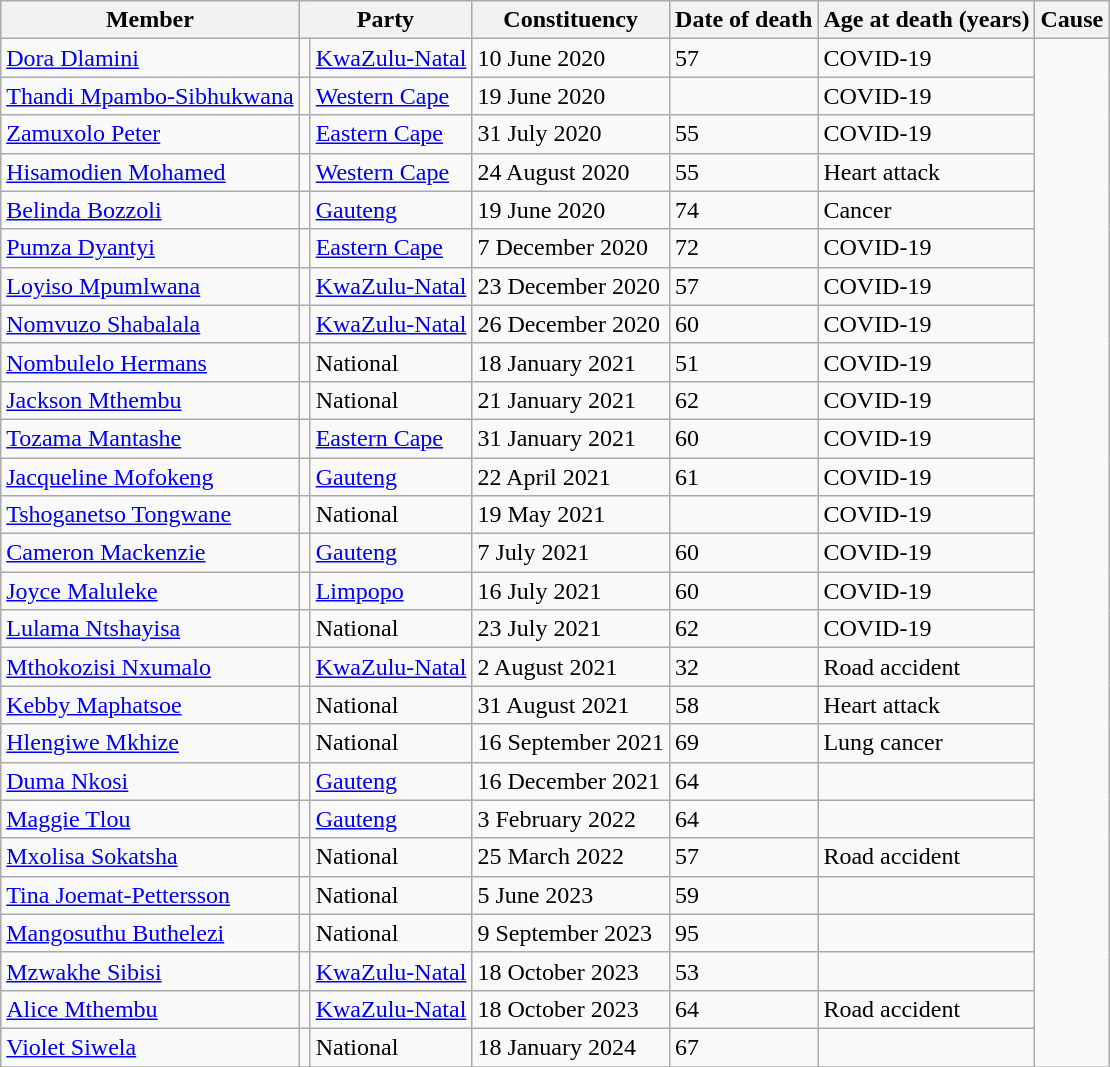<table class="wikitable sortable">
<tr>
<th>Member</th>
<th colspan=2>Party</th>
<th>Constituency</th>
<th>Date of death</th>
<th>Age at death (years)</th>
<th>Cause</th>
</tr>
<tr>
<td><a href='#'>Dora Dlamini</a></td>
<td></td>
<td><a href='#'>KwaZulu-Natal</a></td>
<td>10 June 2020</td>
<td>57</td>
<td>COVID-19</td>
</tr>
<tr>
<td><a href='#'>Thandi Mpambo-Sibhukwana</a></td>
<td></td>
<td><a href='#'>Western Cape</a></td>
<td>19 June 2020</td>
<td></td>
<td>COVID-19</td>
</tr>
<tr>
<td><a href='#'>Zamuxolo Peter</a></td>
<td></td>
<td><a href='#'>Eastern Cape</a></td>
<td>31 July 2020</td>
<td>55</td>
<td>COVID-19</td>
</tr>
<tr>
<td><a href='#'>Hisamodien Mohamed</a></td>
<td></td>
<td><a href='#'>Western Cape</a></td>
<td>24 August 2020</td>
<td>55</td>
<td>Heart attack</td>
</tr>
<tr>
<td><a href='#'>Belinda Bozzoli</a></td>
<td></td>
<td><a href='#'>Gauteng</a></td>
<td>19 June 2020</td>
<td>74</td>
<td>Cancer</td>
</tr>
<tr>
<td><a href='#'>Pumza Dyantyi</a></td>
<td></td>
<td><a href='#'>Eastern Cape</a></td>
<td>7 December 2020</td>
<td>72</td>
<td>COVID-19</td>
</tr>
<tr>
<td><a href='#'>Loyiso Mpumlwana</a></td>
<td></td>
<td><a href='#'>KwaZulu-Natal</a></td>
<td>23 December 2020</td>
<td>57</td>
<td>COVID-19</td>
</tr>
<tr>
<td><a href='#'>Nomvuzo Shabalala</a></td>
<td></td>
<td><a href='#'>KwaZulu-Natal</a></td>
<td>26 December 2020</td>
<td>60</td>
<td>COVID-19</td>
</tr>
<tr>
<td><a href='#'>Nombulelo Hermans</a></td>
<td></td>
<td>National</td>
<td>18 January 2021</td>
<td>51</td>
<td>COVID-19</td>
</tr>
<tr>
<td><a href='#'>Jackson Mthembu</a></td>
<td></td>
<td>National</td>
<td>21 January 2021</td>
<td>62</td>
<td>COVID-19</td>
</tr>
<tr>
<td><a href='#'>Tozama Mantashe</a></td>
<td></td>
<td><a href='#'>Eastern Cape</a></td>
<td>31 January 2021</td>
<td>60</td>
<td>COVID-19</td>
</tr>
<tr>
<td><a href='#'>Jacqueline Mofokeng</a></td>
<td></td>
<td><a href='#'>Gauteng</a></td>
<td>22 April 2021</td>
<td>61</td>
<td>COVID-19</td>
</tr>
<tr>
<td><a href='#'>Tshoganetso Tongwane</a></td>
<td></td>
<td>National</td>
<td>19 May 2021</td>
<td></td>
<td>COVID-19</td>
</tr>
<tr>
<td><a href='#'>Cameron Mackenzie</a></td>
<td></td>
<td><a href='#'>Gauteng</a></td>
<td>7 July 2021</td>
<td>60</td>
<td>COVID-19</td>
</tr>
<tr>
<td><a href='#'>Joyce Maluleke</a></td>
<td></td>
<td><a href='#'>Limpopo</a></td>
<td>16 July 2021</td>
<td>60</td>
<td>COVID-19</td>
</tr>
<tr>
<td><a href='#'>Lulama Ntshayisa</a></td>
<td></td>
<td>National</td>
<td>23 July 2021</td>
<td>62</td>
<td>COVID-19</td>
</tr>
<tr>
<td><a href='#'>Mthokozisi Nxumalo</a></td>
<td></td>
<td><a href='#'>KwaZulu-Natal</a></td>
<td>2 August 2021</td>
<td>32</td>
<td>Road accident</td>
</tr>
<tr>
<td><a href='#'>Kebby Maphatsoe</a></td>
<td></td>
<td>National</td>
<td>31 August 2021</td>
<td>58</td>
<td>Heart attack</td>
</tr>
<tr>
<td><a href='#'>Hlengiwe Mkhize</a></td>
<td></td>
<td>National</td>
<td>16 September 2021</td>
<td>69</td>
<td>Lung cancer</td>
</tr>
<tr>
<td><a href='#'>Duma Nkosi</a></td>
<td></td>
<td><a href='#'>Gauteng</a></td>
<td>16 December 2021</td>
<td>64</td>
<td></td>
</tr>
<tr>
<td><a href='#'>Maggie Tlou</a></td>
<td></td>
<td><a href='#'>Gauteng</a></td>
<td>3 February 2022</td>
<td>64</td>
<td></td>
</tr>
<tr>
<td><a href='#'>Mxolisa Sokatsha</a></td>
<td></td>
<td>National</td>
<td>25 March 2022</td>
<td>57</td>
<td>Road accident</td>
</tr>
<tr>
<td><a href='#'>Tina Joemat-Pettersson</a></td>
<td></td>
<td>National</td>
<td>5 June 2023</td>
<td>59</td>
<td></td>
</tr>
<tr>
<td><a href='#'>Mangosuthu Buthelezi</a></td>
<td></td>
<td>National</td>
<td>9 September 2023</td>
<td>95</td>
<td></td>
</tr>
<tr>
<td><a href='#'>Mzwakhe Sibisi</a></td>
<td></td>
<td><a href='#'>KwaZulu-Natal</a></td>
<td>18 October 2023</td>
<td>53</td>
<td></td>
</tr>
<tr>
<td><a href='#'>Alice Mthembu</a></td>
<td></td>
<td><a href='#'>KwaZulu-Natal</a></td>
<td>18 October 2023</td>
<td>64</td>
<td>Road accident</td>
</tr>
<tr>
<td><a href='#'>Violet Siwela</a></td>
<td></td>
<td>National</td>
<td>18 January 2024</td>
<td>67</td>
<td></td>
</tr>
<tr>
</tr>
</table>
